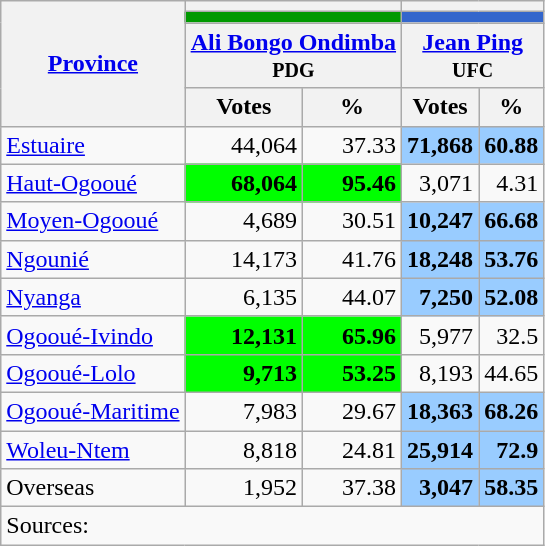<table class=wikitable style=text-align:right>
<tr>
<th rowspan=4><a href='#'>Province</a></th>
<th colspan=2></th>
<th colspan=2></th>
</tr>
<tr>
<td bgcolor=#009900 colspan=2></td>
<td bgcolor=#3366cc colspan=2></td>
</tr>
<tr>
<th colspan=2><a href='#'>Ali Bongo Ondimba</a><br><small>PDG</small></th>
<th colspan=2><a href='#'>Jean Ping</a><br><small>UFC</small></th>
</tr>
<tr>
<th>Votes</th>
<th>%</th>
<th>Votes</th>
<th>%</th>
</tr>
<tr>
<td align=left><a href='#'>Estuaire</a></td>
<td>44,064</td>
<td>37.33</td>
<td style="background:#9cf;"><strong>71,868</strong></td>
<td style="background:#9cf;"><strong>60.88</strong></td>
</tr>
<tr>
<td align=left><a href='#'>Haut-Ogooué</a></td>
<td style="background:#0f0;"><strong>68,064</strong></td>
<td style="background:#0f0;"><strong>95.46</strong></td>
<td>3,071</td>
<td>4.31</td>
</tr>
<tr>
<td align=left><a href='#'>Moyen-Ogooué</a></td>
<td>4,689</td>
<td>30.51</td>
<td style="background:#9cf;"><strong>10,247</strong></td>
<td style="background:#9cf;"><strong>66.68</strong></td>
</tr>
<tr>
<td align=left><a href='#'>Ngounié</a></td>
<td>14,173</td>
<td>41.76</td>
<td style="background:#9cf;"><strong>18,248</strong></td>
<td style="background:#9cf;"><strong>53.76</strong></td>
</tr>
<tr>
<td align=left><a href='#'>Nyanga</a></td>
<td>6,135</td>
<td>44.07</td>
<td style="background:#9cf;"><strong>7,250</strong></td>
<td style="background:#9cf;"><strong>52.08</strong></td>
</tr>
<tr>
<td align=left><a href='#'>Ogooué-Ivindo</a></td>
<td style="background:#0f0;"><strong>12,131</strong></td>
<td style="background:#0f0;"><strong>65.96</strong></td>
<td>5,977</td>
<td>32.5</td>
</tr>
<tr>
<td align=left><a href='#'>Ogooué-Lolo</a></td>
<td style="background:#0f0;"><strong>9,713</strong></td>
<td style="background:#0f0;"><strong>53.25</strong></td>
<td>8,193</td>
<td>44.65</td>
</tr>
<tr>
<td align=left><a href='#'>Ogooué-Maritime</a></td>
<td>7,983</td>
<td>29.67</td>
<td style="background:#9cf;"><strong>18,363</strong></td>
<td style="background:#9cf;"><strong>68.26</strong></td>
</tr>
<tr>
<td align=left><a href='#'>Woleu-Ntem</a></td>
<td>8,818</td>
<td>24.81</td>
<td style="background:#9cf;"><strong>25,914</strong></td>
<td style="background:#9cf;"><strong>72.9</strong></td>
</tr>
<tr>
<td align=left>Overseas</td>
<td>1,952</td>
<td>37.38</td>
<td style="background:#9cf;"><strong>3,047</strong></td>
<td style="background:#9cf;"><strong>58.35</strong></td>
</tr>
<tr>
<td colspan="6" align="left">Sources: </td>
</tr>
</table>
